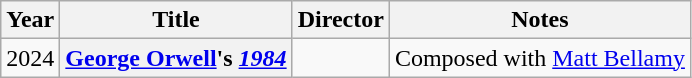<table class="wikitable plainrowheaders">
<tr>
<th>Year</th>
<th>Title</th>
<th>Director</th>
<th>Notes</th>
</tr>
<tr>
<td>2024</td>
<th scope="row"><a href='#'>George Orwell</a>'s <em><a href='#'>1984</a></em></th>
<td></td>
<td>Composed with <a href='#'>Matt Bellamy</a></td>
</tr>
</table>
